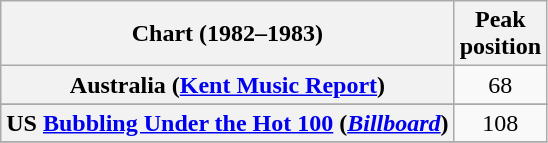<table class="wikitable sortable plainrowheaders" style="text-align:center">
<tr>
<th scope="col">Chart (1982–1983)</th>
<th scope="col">Peak<br>position</th>
</tr>
<tr>
<th scope="row">Australia (<a href='#'>Kent Music Report</a>)</th>
<td>68</td>
</tr>
<tr>
</tr>
<tr>
</tr>
<tr>
</tr>
<tr>
<th scope="row">US <a href='#'>Bubbling Under the Hot 100</a> (<em><a href='#'>Billboard</a></em>)</th>
<td>108</td>
</tr>
<tr>
</tr>
</table>
